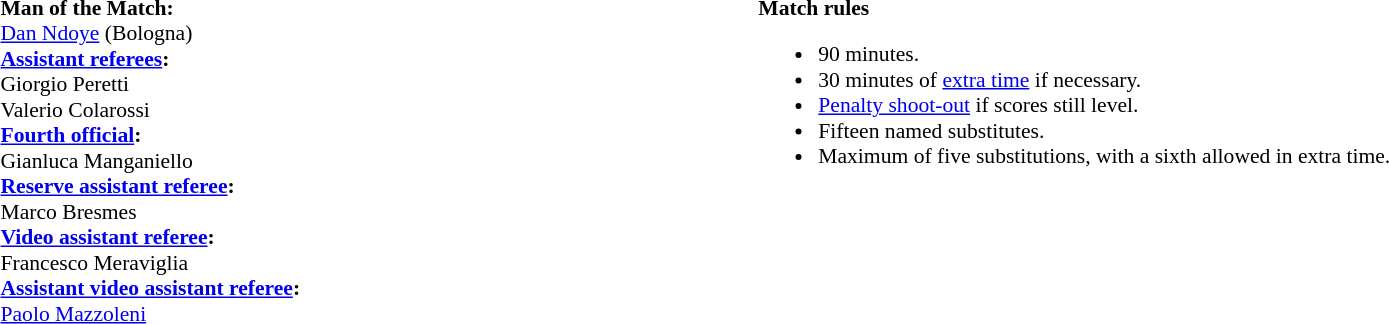<table width=100% style="font-size:90%">
<tr>
<td><br><strong>Man of the Match:</strong>
<br><a href='#'>Dan Ndoye</a> (Bologna)<br><strong><a href='#'>Assistant referees</a>:</strong>
<br>Giorgio Peretti
<br>Valerio Colarossi
<br><strong><a href='#'>Fourth official</a>:</strong>
<br>Gianluca Manganiello
<br><strong><a href='#'>Reserve assistant referee</a>:</strong>
<br>Marco Bresmes
<br><strong><a href='#'>Video assistant referee</a>:</strong>
<br>Francesco Meraviglia 
<br><strong><a href='#'>Assistant video assistant referee</a>:</strong>
<br><a href='#'>Paolo Mazzoleni</a></td>
<td style="width:60%; vertical-align:top;"><br><strong>Match rules</strong><ul><li>90 minutes.</li><li>30 minutes of <a href='#'>extra time</a> if necessary.</li><li><a href='#'>Penalty shoot-out</a> if scores still level.</li><li>Fifteen named substitutes.</li><li>Maximum of five substitutions, with a sixth allowed in extra time.</li></ul></td>
</tr>
</table>
